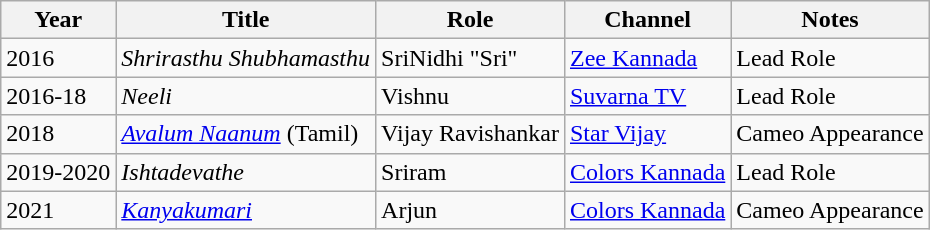<table class="wikitable sortable">
<tr>
<th>Year</th>
<th>Title</th>
<th>Role</th>
<th>Channel</th>
<th>Notes</th>
</tr>
<tr>
<td>2016</td>
<td><em>Shrirasthu Shubhamasthu</em></td>
<td>SriNidhi "Sri"</td>
<td><a href='#'>Zee Kannada</a></td>
<td>Lead Role</td>
</tr>
<tr>
<td>2016-18</td>
<td><em>Neeli</em></td>
<td>Vishnu</td>
<td><a href='#'>Suvarna TV</a></td>
<td>Lead Role</td>
</tr>
<tr>
<td>2018</td>
<td><em><a href='#'>Avalum Naanum</a></em> (Tamil)</td>
<td>Vijay Ravishankar</td>
<td><a href='#'>Star Vijay</a></td>
<td>Cameo Appearance</td>
</tr>
<tr>
<td>2019-2020</td>
<td><em>Ishtadevathe</em></td>
<td>Sriram</td>
<td><a href='#'>Colors Kannada</a></td>
<td>Lead Role</td>
</tr>
<tr>
<td>2021</td>
<td><em><a href='#'>Kanyakumari</a></em></td>
<td>Arjun</td>
<td><a href='#'>Colors Kannada</a></td>
<td>Cameo Appearance </td>
</tr>
</table>
